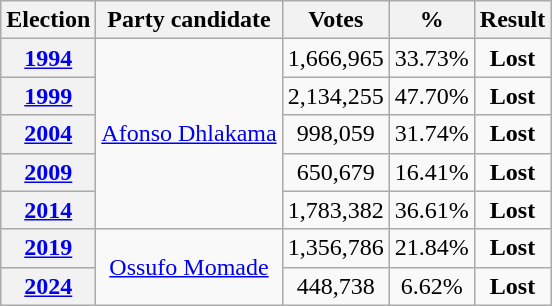<table class=wikitable style=text-align:center>
<tr>
<th>Election</th>
<th>Party candidate</th>
<th>Votes</th>
<th><strong>%</strong></th>
<th>Result</th>
</tr>
<tr>
<th><a href='#'>1994</a></th>
<td rowspan="5"><a href='#'>Afonso Dhlakama</a></td>
<td>1,666,965</td>
<td>33.73%</td>
<td><strong>Lost</strong> </td>
</tr>
<tr>
<th><a href='#'>1999</a></th>
<td>2,134,255</td>
<td>47.70%</td>
<td><strong>Lost</strong> </td>
</tr>
<tr>
<th><a href='#'>2004</a></th>
<td>998,059</td>
<td>31.74%</td>
<td><strong>Lost</strong> </td>
</tr>
<tr>
<th><a href='#'>2009</a></th>
<td>650,679</td>
<td>16.41%</td>
<td><strong>Lost</strong> </td>
</tr>
<tr>
<th><a href='#'>2014</a></th>
<td>1,783,382</td>
<td>36.61%</td>
<td><strong>Lost</strong> </td>
</tr>
<tr>
<th><a href='#'>2019</a></th>
<td rowspan="2"><a href='#'>Ossufo Momade</a></td>
<td>1,356,786</td>
<td>21.84%</td>
<td><strong>Lost</strong> </td>
</tr>
<tr>
<th><a href='#'>2024</a></th>
<td>448,738</td>
<td>6.62%</td>
<td><strong>Lost</strong> </td>
</tr>
</table>
